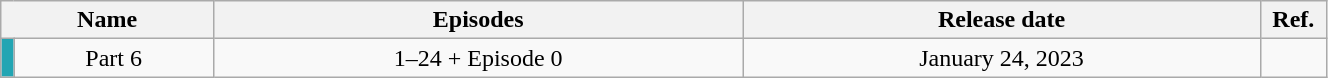<table class="wikitable" style="text-align: center; width: 70%;">
<tr>
<th colspan="2">Name</th>
<th>Episodes</th>
<th>Release date</th>
<th width="5%">Ref.</th>
</tr>
<tr>
<td rowspan="1" width="1%" style="background: #22A5B3;"></td>
<td>Part 6</td>
<td>1–24 + Episode 0</td>
<td>January 24, 2023</td>
<td></td>
</tr>
</table>
